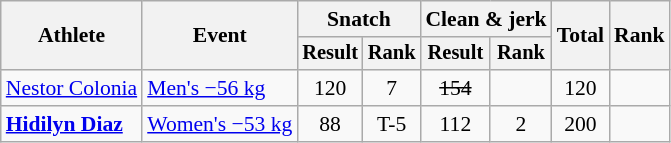<table class="wikitable" style="font-size:90%">
<tr>
<th rowspan="2">Athlete</th>
<th rowspan="2">Event</th>
<th colspan="2">Snatch</th>
<th colspan="2">Clean & jerk</th>
<th rowspan="2">Total</th>
<th rowspan="2">Rank</th>
</tr>
<tr style="font-size:95%">
<th>Result</th>
<th>Rank</th>
<th>Result</th>
<th>Rank</th>
</tr>
<tr align=center>
<td align=left><a href='#'>Nestor Colonia</a></td>
<td align=left><a href='#'>Men's −56 kg</a></td>
<td>120</td>
<td>7</td>
<td><s>154</s></td>
<td></td>
<td>120</td>
<td></td>
</tr>
<tr align=center>
<td align=left><strong><a href='#'>Hidilyn Diaz</a></strong></td>
<td align=left><a href='#'>Women's −53 kg</a></td>
<td>88</td>
<td>T-5</td>
<td>112</td>
<td>2</td>
<td>200</td>
<td></td>
</tr>
</table>
